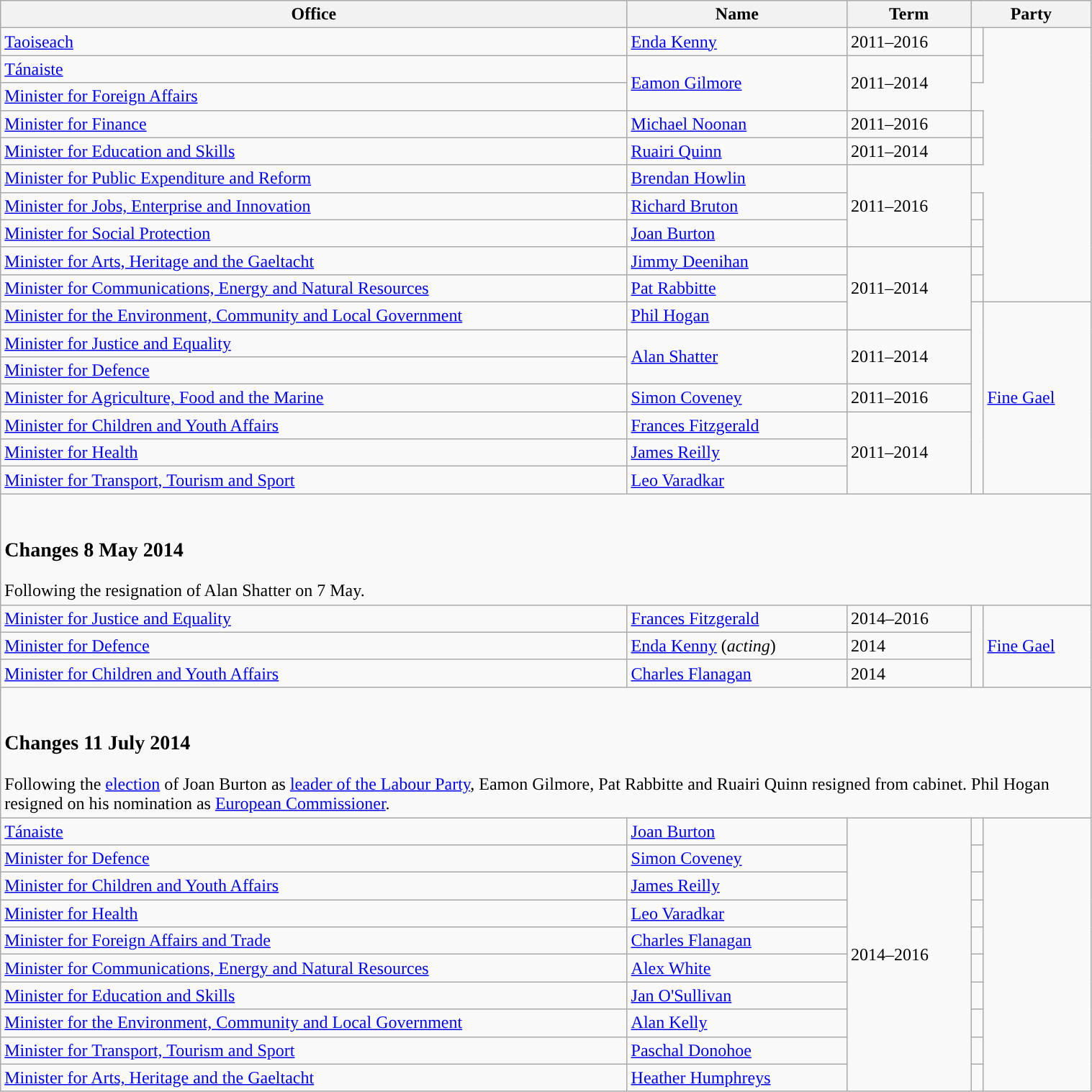<table class="wikitable" width=80%>
<tr>
<th>Office</th>
<th>Name</th>
<th>Term</th>
<th colspan="2">Party</th>
</tr>
<tr>
<td><a href='#'>Taoiseach</a></td>
<td><a href='#'>Enda Kenny</a></td>
<td>2011–2016</td>
<td></td>
</tr>
<tr>
<td><a href='#'>Tánaiste</a></td>
<td rowspan=2><a href='#'>Eamon Gilmore</a></td>
<td rowspan=2>2011–2014</td>
<td></td>
</tr>
<tr>
<td><a href='#'>Minister for Foreign Affairs</a></td>
</tr>
<tr>
<td><a href='#'>Minister for Finance</a></td>
<td><a href='#'>Michael Noonan</a></td>
<td>2011–2016</td>
<td></td>
</tr>
<tr>
<td><a href='#'>Minister for Education and Skills</a></td>
<td><a href='#'>Ruairi Quinn</a></td>
<td>2011–2014</td>
<td></td>
</tr>
<tr>
<td><a href='#'>Minister for Public Expenditure and Reform</a></td>
<td><a href='#'>Brendan Howlin</a></td>
<td rowspan=3>2011–2016</td>
</tr>
<tr>
<td><a href='#'>Minister for Jobs, Enterprise and Innovation</a></td>
<td><a href='#'>Richard Bruton</a></td>
<td></td>
</tr>
<tr>
<td><a href='#'>Minister for Social Protection</a></td>
<td><a href='#'>Joan Burton</a></td>
<td></td>
</tr>
<tr>
<td><a href='#'>Minister for Arts, Heritage and the Gaeltacht</a></td>
<td><a href='#'>Jimmy Deenihan</a></td>
<td rowspan=3>2011–2014</td>
<td></td>
</tr>
<tr>
<td><a href='#'>Minister for Communications, Energy and Natural Resources</a></td>
<td><a href='#'>Pat Rabbitte</a></td>
<td></td>
</tr>
<tr>
<td><a href='#'>Minister for the Environment, Community and Local Government</a></td>
<td><a href='#'>Phil Hogan</a></td>
<td rowspan=7 style="background-color: "></td>
<td rowspan=7><a href='#'>Fine Gael</a></td>
</tr>
<tr>
<td><a href='#'>Minister for Justice and Equality</a></td>
<td rowspan=2><a href='#'>Alan Shatter</a></td>
<td rowspan=2>2011–2014</td>
</tr>
<tr>
<td><a href='#'>Minister for Defence</a></td>
</tr>
<tr>
<td><a href='#'>Minister for Agriculture, Food and the Marine</a></td>
<td><a href='#'>Simon Coveney</a></td>
<td>2011–2016</td>
</tr>
<tr>
<td><a href='#'>Minister for Children and Youth Affairs</a></td>
<td><a href='#'>Frances Fitzgerald</a></td>
<td rowspan=3>2011–2014</td>
</tr>
<tr>
<td><a href='#'>Minister for Health</a></td>
<td><a href='#'>James Reilly</a></td>
</tr>
<tr>
<td><a href='#'>Minister for Transport, Tourism and Sport</a></td>
<td><a href='#'>Leo Varadkar</a></td>
</tr>
<tr>
<td colspan=5><br><h3>Changes 8 May 2014</h3>Following the resignation of Alan Shatter on 7 May.</td>
</tr>
<tr>
<td><a href='#'>Minister for Justice and Equality</a></td>
<td><a href='#'>Frances Fitzgerald</a></td>
<td>2014–2016</td>
<td rowspan=3 style="background-color: "></td>
<td rowspan=3><a href='#'>Fine Gael</a></td>
</tr>
<tr>
<td><a href='#'>Minister for Defence</a></td>
<td><a href='#'>Enda Kenny</a> (<em>acting</em>)</td>
<td>2014</td>
</tr>
<tr>
<td><a href='#'>Minister for Children and Youth Affairs</a></td>
<td><a href='#'>Charles Flanagan</a></td>
<td>2014</td>
</tr>
<tr>
<td colspan=5><br><h3>Changes 11 July 2014</h3>Following the <a href='#'>election</a> of Joan Burton as <a href='#'>leader of the Labour Party</a>, Eamon Gilmore, Pat Rabbitte and Ruairi Quinn resigned from cabinet. Phil Hogan resigned on his nomination as <a href='#'>European Commissioner</a>.</td>
</tr>
<tr>
<td><a href='#'>Tánaiste</a></td>
<td><a href='#'>Joan Burton</a></td>
<td rowspan=10>2014–2016</td>
<td></td>
</tr>
<tr>
<td><a href='#'>Minister for Defence</a></td>
<td><a href='#'>Simon Coveney</a></td>
<td></td>
</tr>
<tr>
<td><a href='#'>Minister for Children and Youth Affairs</a></td>
<td><a href='#'>James Reilly</a></td>
<td></td>
</tr>
<tr>
<td><a href='#'>Minister for Health</a></td>
<td><a href='#'>Leo Varadkar</a></td>
<td></td>
</tr>
<tr>
<td><a href='#'>Minister for Foreign Affairs and Trade</a></td>
<td><a href='#'>Charles Flanagan</a></td>
<td></td>
</tr>
<tr>
<td><a href='#'>Minister for Communications, Energy and Natural Resources</a></td>
<td><a href='#'>Alex White</a></td>
<td></td>
</tr>
<tr>
<td><a href='#'>Minister for Education and Skills</a></td>
<td><a href='#'>Jan O'Sullivan</a></td>
<td></td>
</tr>
<tr>
<td><a href='#'>Minister for the Environment, Community and Local Government</a></td>
<td><a href='#'>Alan Kelly</a></td>
<td></td>
</tr>
<tr>
<td><a href='#'>Minister for Transport, Tourism and Sport</a></td>
<td><a href='#'>Paschal Donohoe</a></td>
<td></td>
</tr>
<tr>
<td><a href='#'>Minister for Arts, Heritage and the Gaeltacht</a></td>
<td><a href='#'>Heather Humphreys</a></td>
<td></td>
</tr>
</table>
